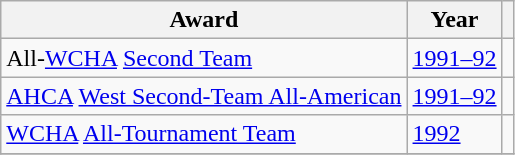<table class="wikitable">
<tr>
<th>Award</th>
<th>Year</th>
<th></th>
</tr>
<tr>
<td>All-<a href='#'>WCHA</a> <a href='#'>Second Team</a></td>
<td><a href='#'>1991–92</a></td>
<td></td>
</tr>
<tr>
<td><a href='#'>AHCA</a> <a href='#'>West Second-Team All-American</a></td>
<td><a href='#'>1991–92</a></td>
<td></td>
</tr>
<tr>
<td><a href='#'>WCHA</a> <a href='#'>All-Tournament Team</a></td>
<td><a href='#'>1992</a></td>
<td></td>
</tr>
<tr>
</tr>
</table>
